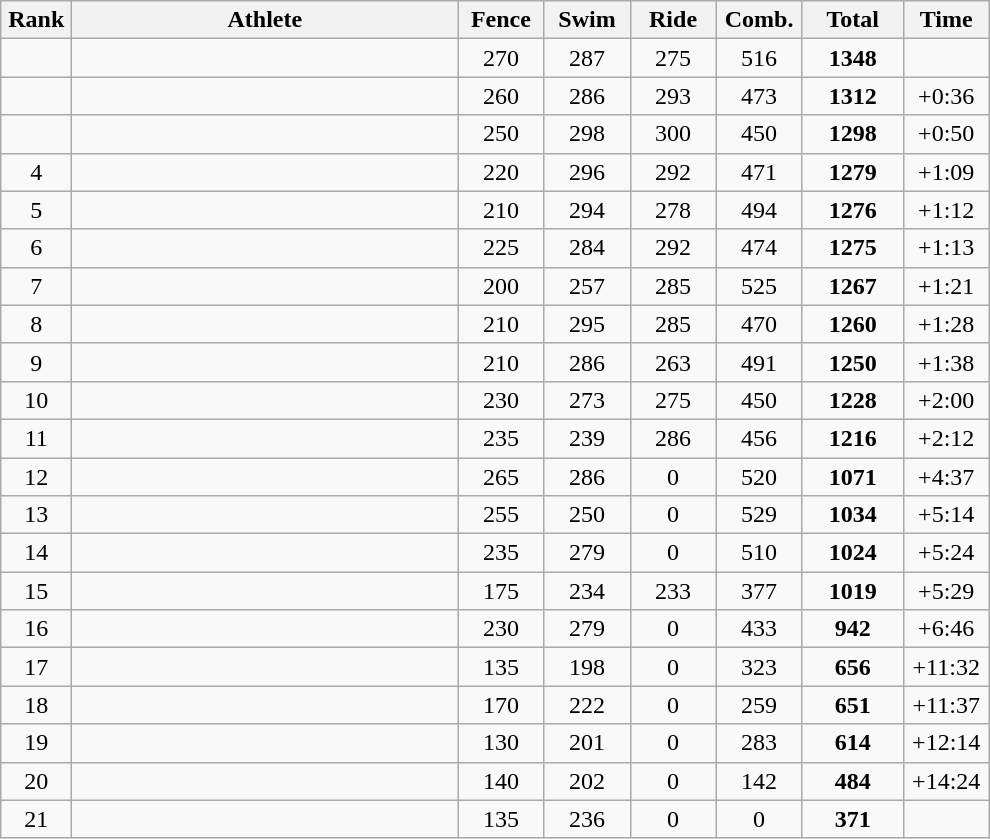<table class=wikitable style="text-align:center">
<tr>
<th width=40>Rank</th>
<th width=250>Athlete</th>
<th width=50>Fence</th>
<th width=50>Swim</th>
<th width=50>Ride</th>
<th width=50>Comb.</th>
<th width=60>Total</th>
<th width=50>Time</th>
</tr>
<tr>
<td></td>
<td align=left></td>
<td>270</td>
<td>287</td>
<td>275</td>
<td>516</td>
<td><strong>1348</strong></td>
<td></td>
</tr>
<tr>
<td></td>
<td align=left></td>
<td>260</td>
<td>286</td>
<td>293</td>
<td>473</td>
<td><strong>1312</strong></td>
<td>+0:36</td>
</tr>
<tr>
<td></td>
<td align=left></td>
<td>250</td>
<td>298</td>
<td>300</td>
<td>450</td>
<td><strong>1298</strong></td>
<td>+0:50</td>
</tr>
<tr>
<td>4</td>
<td align=left></td>
<td>220</td>
<td>296</td>
<td>292</td>
<td>471</td>
<td><strong>1279</strong></td>
<td>+1:09</td>
</tr>
<tr>
<td>5</td>
<td align=left></td>
<td>210</td>
<td>294</td>
<td>278</td>
<td>494</td>
<td><strong>1276</strong></td>
<td>+1:12</td>
</tr>
<tr>
<td>6</td>
<td align=left></td>
<td>225</td>
<td>284</td>
<td>292</td>
<td>474</td>
<td><strong>1275</strong></td>
<td>+1:13</td>
</tr>
<tr>
<td>7</td>
<td align=left></td>
<td>200</td>
<td>257</td>
<td>285</td>
<td>525</td>
<td><strong>1267</strong></td>
<td>+1:21</td>
</tr>
<tr>
<td>8</td>
<td align=left></td>
<td>210</td>
<td>295</td>
<td>285</td>
<td>470</td>
<td><strong>1260</strong></td>
<td>+1:28</td>
</tr>
<tr>
<td>9</td>
<td align=left></td>
<td>210</td>
<td>286</td>
<td>263</td>
<td>491</td>
<td><strong>1250</strong></td>
<td>+1:38</td>
</tr>
<tr>
<td>10</td>
<td align=left></td>
<td>230</td>
<td>273</td>
<td>275</td>
<td>450</td>
<td><strong>1228</strong></td>
<td>+2:00</td>
</tr>
<tr>
<td>11</td>
<td align=left></td>
<td>235</td>
<td>239</td>
<td>286</td>
<td>456</td>
<td><strong>1216</strong></td>
<td>+2:12</td>
</tr>
<tr>
<td>12</td>
<td align=left></td>
<td>265</td>
<td>286</td>
<td>0</td>
<td>520</td>
<td><strong>1071</strong></td>
<td>+4:37</td>
</tr>
<tr>
<td>13</td>
<td align=left></td>
<td>255</td>
<td>250</td>
<td>0</td>
<td>529</td>
<td><strong>1034</strong></td>
<td>+5:14</td>
</tr>
<tr>
<td>14</td>
<td align=left></td>
<td>235</td>
<td>279</td>
<td>0</td>
<td>510</td>
<td><strong>1024</strong></td>
<td>+5:24</td>
</tr>
<tr>
<td>15</td>
<td align=left></td>
<td>175</td>
<td>234</td>
<td>233</td>
<td>377</td>
<td><strong>1019</strong></td>
<td>+5:29</td>
</tr>
<tr>
<td>16</td>
<td align=left></td>
<td>230</td>
<td>279</td>
<td>0</td>
<td>433</td>
<td><strong>942</strong></td>
<td>+6:46</td>
</tr>
<tr>
<td>17</td>
<td align=left></td>
<td>135</td>
<td>198</td>
<td>0</td>
<td>323</td>
<td><strong>656</strong></td>
<td>+11:32</td>
</tr>
<tr>
<td>18</td>
<td align=left></td>
<td>170</td>
<td>222</td>
<td>0</td>
<td>259</td>
<td><strong>651</strong></td>
<td>+11:37</td>
</tr>
<tr>
<td>19</td>
<td align=left></td>
<td>130</td>
<td>201</td>
<td>0</td>
<td>283</td>
<td><strong>614</strong></td>
<td>+12:14</td>
</tr>
<tr>
<td>20</td>
<td align=left></td>
<td>140</td>
<td>202</td>
<td>0</td>
<td>142</td>
<td><strong>484</strong></td>
<td>+14:24</td>
</tr>
<tr>
<td>21</td>
<td align=left></td>
<td>135</td>
<td>236</td>
<td>0</td>
<td>0</td>
<td><strong>371</strong></td>
<td></td>
</tr>
</table>
